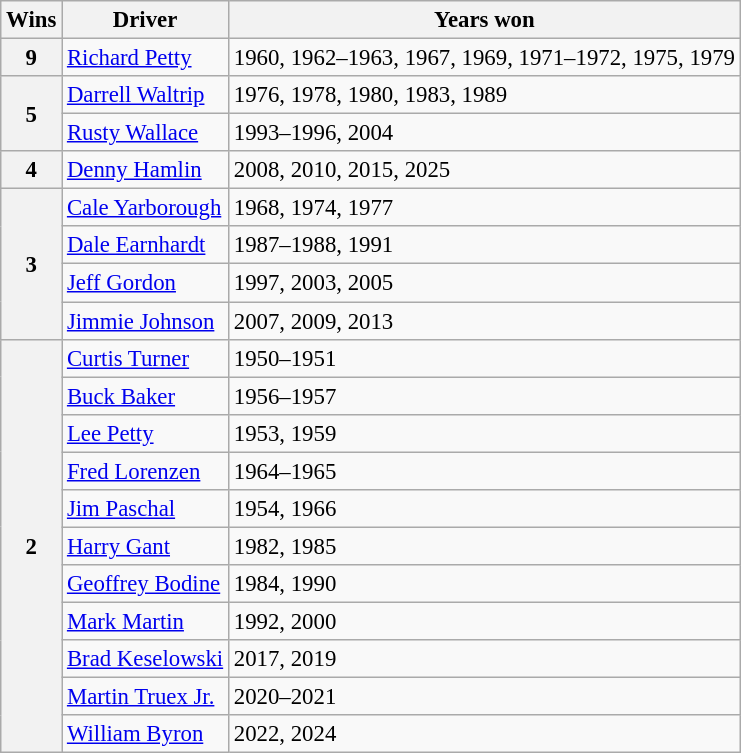<table class="wikitable" style="font-size: 95%;">
<tr>
<th>Wins</th>
<th>Driver</th>
<th>Years won</th>
</tr>
<tr>
<th>9</th>
<td><a href='#'>Richard Petty</a></td>
<td>1960, 1962–1963, 1967, 1969, 1971–1972, 1975, 1979</td>
</tr>
<tr>
<th rowspan="2">5</th>
<td><a href='#'>Darrell Waltrip</a></td>
<td>1976, 1978, 1980, 1983, 1989</td>
</tr>
<tr>
<td><a href='#'>Rusty Wallace</a></td>
<td>1993–1996, 2004</td>
</tr>
<tr>
<th>4</th>
<td><a href='#'>Denny Hamlin</a></td>
<td>2008, 2010, 2015, 2025</td>
</tr>
<tr>
<th rowspan="4">3</th>
<td><a href='#'>Cale Yarborough</a></td>
<td>1968, 1974, 1977</td>
</tr>
<tr>
<td><a href='#'>Dale Earnhardt</a></td>
<td>1987–1988, 1991</td>
</tr>
<tr>
<td><a href='#'>Jeff Gordon</a></td>
<td>1997, 2003, 2005</td>
</tr>
<tr>
<td><a href='#'>Jimmie Johnson</a></td>
<td>2007, 2009, 2013</td>
</tr>
<tr>
<th rowspan="11">2</th>
<td><a href='#'>Curtis Turner</a></td>
<td>1950–1951</td>
</tr>
<tr>
<td><a href='#'>Buck Baker</a></td>
<td>1956–1957</td>
</tr>
<tr>
<td><a href='#'>Lee Petty</a></td>
<td>1953, 1959</td>
</tr>
<tr>
<td><a href='#'>Fred Lorenzen</a></td>
<td>1964–1965</td>
</tr>
<tr>
<td><a href='#'>Jim Paschal</a></td>
<td>1954, 1966</td>
</tr>
<tr>
<td><a href='#'>Harry Gant</a></td>
<td>1982, 1985</td>
</tr>
<tr>
<td><a href='#'>Geoffrey Bodine</a></td>
<td>1984, 1990</td>
</tr>
<tr>
<td><a href='#'>Mark Martin</a></td>
<td>1992, 2000</td>
</tr>
<tr>
<td><a href='#'>Brad Keselowski</a></td>
<td>2017, 2019</td>
</tr>
<tr>
<td><a href='#'>Martin Truex Jr.</a></td>
<td>2020–2021</td>
</tr>
<tr>
<td><a href='#'>William Byron</a></td>
<td>2022, 2024</td>
</tr>
</table>
